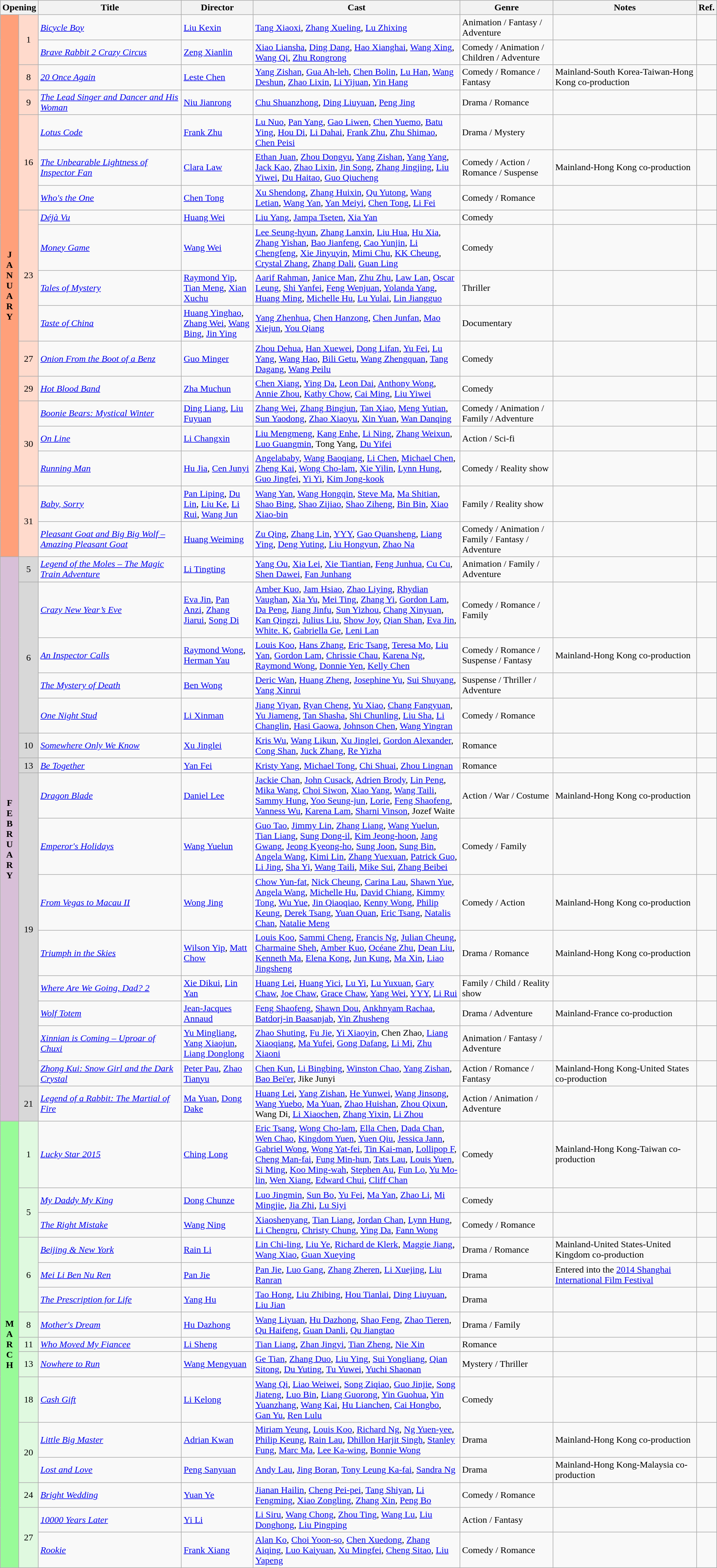<table class="wikitable">
<tr>
<th colspan="2">Opening</th>
<th style="width:20%;">Title</th>
<th style="width:10%;">Director</th>
<th>Cast</th>
<th style="width:13%">Genre</th>
<th style="width:20%">Notes</th>
<th>Ref.</th>
</tr>
<tr>
<td rowspan=18 style="text-align:center; background:#ffa07a; textcolor:#000;"><strong>J<br>A<br>N<br>U<br>A<br>R<br>Y</strong></td>
<td rowspan=2 style="text-align:center; background:#ffdacc; textcolor:#000;">1</td>
<td><em><a href='#'>Bicycle Boy</a></em></td>
<td><a href='#'>Liu Kexin</a></td>
<td><a href='#'>Tang Xiaoxi</a>, <a href='#'>Zhang Xueling</a>, <a href='#'>Lu Zhixing</a></td>
<td>Animation / Fantasy / Adventure</td>
<td></td>
<td><div></div></td>
</tr>
<tr>
<td><em><a href='#'>Brave Rabbit 2 Crazy Circus</a></em></td>
<td><a href='#'>Zeng Xianlin</a></td>
<td><a href='#'>Xiao Liansha</a>, <a href='#'>Ding Dang</a>, <a href='#'>Hao Xianghai</a>, <a href='#'>Wang Xing</a>, <a href='#'>Wang Qi</a>, <a href='#'>Zhu Rongrong</a></td>
<td>Comedy / Animation / Children / Adventure</td>
<td></td>
<td><div></div></td>
</tr>
<tr>
<td rowspan=1 style="text-align:center; background:#ffdacc; textcolor:#000;">8</td>
<td><em><a href='#'>20 Once Again</a></em></td>
<td><a href='#'>Leste Chen</a></td>
<td><a href='#'>Yang Zishan</a>, <a href='#'>Gua Ah-leh</a>, <a href='#'>Chen Bolin</a>, <a href='#'>Lu Han</a>, <a href='#'>Wang Deshun</a>, <a href='#'>Zhao Lixin</a>, <a href='#'>Li Yijuan</a>, <a href='#'>Yin Hang</a></td>
<td>Comedy / Romance / Fantasy</td>
<td>Mainland-South Korea-Taiwan-Hong Kong co-production</td>
<td><div></div></td>
</tr>
<tr>
<td rowspan=1 style="text-align:center; background:#ffdacc; textcolor:#000;">9</td>
<td><em><a href='#'>The Lead Singer and Dancer and His Woman</a></em></td>
<td><a href='#'>Niu Jianrong</a></td>
<td><a href='#'>Chu Shuanzhong</a>, <a href='#'>Ding Liuyuan</a>, <a href='#'>Peng Jing</a></td>
<td>Drama / Romance</td>
<td></td>
<td><div></div></td>
</tr>
<tr>
<td rowspan=3 style="text-align:center; background:#ffdacc; textcolor:#000;">16</td>
<td><em><a href='#'>Lotus Code</a></em></td>
<td><a href='#'>Frank Zhu</a></td>
<td><a href='#'>Lu Nuo</a>, <a href='#'>Pan Yang</a>, <a href='#'>Gao Liwen</a>, <a href='#'>Chen Yuemo</a>, <a href='#'>Batu Ying</a>, <a href='#'>Hou Di</a>, <a href='#'>Li Dahai</a>, <a href='#'>Frank Zhu</a>, <a href='#'>Zhu Shimao</a>, <a href='#'>Chen Peisi</a></td>
<td>Drama / Mystery</td>
<td></td>
<td><div></div></td>
</tr>
<tr>
<td><em><a href='#'>The Unbearable Lightness of Inspector Fan</a></em></td>
<td><a href='#'>Clara Law</a></td>
<td><a href='#'>Ethan Juan</a>, <a href='#'>Zhou Dongyu</a>, <a href='#'>Yang Zishan</a>, <a href='#'>Yang Yang</a>, <a href='#'>Jack Kao</a>, <a href='#'>Zhao Lixin</a>, <a href='#'>Jin Song</a>, <a href='#'>Zhang Jingjing</a>, <a href='#'>Liu Yiwei</a>, <a href='#'>Du Haitao</a>, <a href='#'>Guo Qiucheng</a></td>
<td>Comedy / Action / Romance / Suspense</td>
<td>Mainland-Hong Kong co-production</td>
<td><div></div></td>
</tr>
<tr>
<td><em><a href='#'>Who's the One</a></em></td>
<td><a href='#'>Chen Tong</a></td>
<td><a href='#'>Xu Shendong</a>, <a href='#'>Zhang Huixin</a>, <a href='#'>Qu Yutong</a>, <a href='#'>Wang Letian</a>, <a href='#'>Wang Yan</a>, <a href='#'>Yan Meiyi</a>, <a href='#'>Chen Tong</a>, <a href='#'>Li Fei</a></td>
<td>Comedy / Romance</td>
<td></td>
<td><div></div></td>
</tr>
<tr>
<td rowspan=4 style="text-align:center; background:#ffdacc; textcolor:#000;">23</td>
<td><em><a href='#'>Déjà Vu</a></em></td>
<td><a href='#'>Huang Wei</a></td>
<td><a href='#'>Liu Yang</a>, <a href='#'>Jampa Tseten</a>, <a href='#'>Xia Yan</a></td>
<td>Comedy</td>
<td></td>
<td><div></div></td>
</tr>
<tr>
<td><em><a href='#'>Money Game</a></em></td>
<td><a href='#'>Wang Wei</a></td>
<td><a href='#'>Lee Seung-hyun</a>, <a href='#'>Zhang Lanxin</a>, <a href='#'>Liu Hua</a>, <a href='#'>Hu Xia</a>, <a href='#'>Zhang Yishan</a>, <a href='#'>Bao Jianfeng</a>, <a href='#'>Cao Yunjin</a>, <a href='#'>Li Chengfeng</a>, <a href='#'>Xie Jinyuyin</a>, <a href='#'>Mimi Chu</a>, <a href='#'>KK Cheung</a>, <a href='#'>Crystal Zhang</a>, <a href='#'>Zhang Dali</a>, <a href='#'>Guan Ling</a></td>
<td>Comedy</td>
<td></td>
<td><div></div></td>
</tr>
<tr>
<td><em><a href='#'>Tales of Mystery</a></em></td>
<td><a href='#'>Raymond Yip</a>, <a href='#'>Tian Meng</a>, <a href='#'>Xian Xuchu</a></td>
<td><a href='#'>Aarif Rahman</a>, <a href='#'>Janice Man</a>, <a href='#'>Zhu Zhu</a>, <a href='#'>Law Lan</a>, <a href='#'>Oscar Leung</a>, <a href='#'>Shi Yanfei</a>, <a href='#'>Feng Wenjuan</a>, <a href='#'>Yolanda Yang</a>, <a href='#'>Huang Ming</a>, <a href='#'>Michelle Hu</a>, <a href='#'>Lu Yulai</a>, <a href='#'>Lin Jiangguo</a></td>
<td>Thriller</td>
<td></td>
<td><div></div></td>
</tr>
<tr>
<td><em><a href='#'>Taste of China</a></em></td>
<td><a href='#'>Huang Yinghao</a>, <a href='#'>Zhang Wei</a>, <a href='#'>Wang Bing</a>, <a href='#'>Jin Ying</a></td>
<td><a href='#'>Yang Zhenhua</a>, <a href='#'>Chen Hanzong</a>, <a href='#'>Chen Junfan</a>, <a href='#'>Mao Xiejun</a>, <a href='#'>You Qiang</a></td>
<td>Documentary</td>
<td></td>
<td><div></div></td>
</tr>
<tr>
<td rowspan=1 style="text-align:center; background:#ffdacc; textcolor:#000;">27</td>
<td><em><a href='#'>Onion From the Boot of a Benz</a></em></td>
<td><a href='#'>Guo Minger</a></td>
<td><a href='#'>Zhou Dehua</a>, <a href='#'>Han Xuewei</a>, <a href='#'>Dong Lifan</a>, <a href='#'>Yu Fei</a>, <a href='#'>Lu Yang</a>, <a href='#'>Wang Hao</a>, <a href='#'>Bili Getu</a>, <a href='#'>Wang Zhengquan</a>, <a href='#'>Tang Dagang</a>, <a href='#'>Wang Peilu</a></td>
<td>Comedy</td>
<td></td>
<td><div></div></td>
</tr>
<tr>
<td rowspan=1 style="text-align:center; background:#ffdacc; textcolor:#000;">29</td>
<td><em><a href='#'>Hot Blood Band</a></em></td>
<td><a href='#'>Zha Muchun</a></td>
<td><a href='#'>Chen Xiang</a>, <a href='#'>Ying Da</a>, <a href='#'>Leon Dai</a>, <a href='#'>Anthony Wong</a>, <a href='#'>Annie Zhou</a>, <a href='#'>Kathy Chow</a>, <a href='#'>Cai Ming</a>, <a href='#'>Liu Yiwei</a></td>
<td>Comedy</td>
<td></td>
<td><div></div></td>
</tr>
<tr>
<td rowspan=3 style="text-align:center; background:#ffdacc; textcolor:#000;">30</td>
<td><em><a href='#'>Boonie Bears: Mystical Winter</a></em></td>
<td><a href='#'>Ding Liang</a>, <a href='#'>Liu Fuyuan</a></td>
<td><a href='#'>Zhang Wei</a>, <a href='#'>Zhang Bingjun</a>, <a href='#'>Tan Xiao</a>, <a href='#'>Meng Yutian</a>, <a href='#'>Sun Yaodong</a>, <a href='#'>Zhao Xiaoyu</a>, <a href='#'>Xin Yuan</a>, <a href='#'>Wan Danqing</a></td>
<td>Comedy / Animation / Family / Adventure</td>
<td></td>
<td><div></div></td>
</tr>
<tr>
<td><em><a href='#'>On Line</a></em></td>
<td><a href='#'>Li Changxin</a></td>
<td><a href='#'>Liu Mengmeng</a>, <a href='#'>Kang Enhe</a>, <a href='#'>Li Ning</a>, <a href='#'>Zhang Weixun</a>, <a href='#'>Luo Guangmin</a>, Tong Yang, <a href='#'>Du Yifei</a></td>
<td>Action / Sci-fi</td>
<td></td>
<td><div></div></td>
</tr>
<tr>
<td><em><a href='#'>Running Man</a></em></td>
<td><a href='#'>Hu Jia</a>, <a href='#'>Cen Junyi</a></td>
<td><a href='#'>Angelababy</a>, <a href='#'>Wang Baoqiang</a>, <a href='#'>Li Chen</a>, <a href='#'>Michael Chen</a>, <a href='#'>Zheng Kai</a>, <a href='#'>Wong Cho-lam</a>, <a href='#'>Xie Yilin</a>, <a href='#'>Lynn Hung</a>, <a href='#'>Guo Jingfei</a>, <a href='#'>Yi Yi</a>, <a href='#'>Kim Jong-kook</a></td>
<td>Comedy / Reality show</td>
<td></td>
<td><div></div></td>
</tr>
<tr>
<td rowspan=2 style="text-align:center; background:#ffdacc; textcolor:#000;">31</td>
<td><em><a href='#'>Baby, Sorry</a></em></td>
<td><a href='#'>Pan Liping</a>, <a href='#'>Du Lin</a>, <a href='#'>Liu Ke</a>, <a href='#'>Li Rui</a>, <a href='#'>Wang Jun</a></td>
<td><a href='#'>Wang Yan</a>, <a href='#'>Wang Hongqin</a>, <a href='#'>Steve Ma</a>, <a href='#'>Ma Shitian</a>, <a href='#'>Shao Bing</a>, <a href='#'>Shao Zijiao</a>, <a href='#'>Shao Ziheng</a>, <a href='#'>Bin Bin</a>, <a href='#'>Xiao Xiao-bin</a></td>
<td>Family / Reality show</td>
<td></td>
<td><div></div></td>
</tr>
<tr>
<td><em><a href='#'>Pleasant Goat and Big Big Wolf – Amazing Pleasant Goat</a></em></td>
<td><a href='#'>Huang Weiming</a></td>
<td><a href='#'>Zu Qing</a>, <a href='#'>Zhang Lin</a>, <a href='#'>YYY</a>, <a href='#'>Gao Quansheng</a>, <a href='#'>Liang Ying</a>, <a href='#'>Deng Yuting</a>, <a href='#'>Liu Hongyun</a>, <a href='#'>Zhao Na</a></td>
<td>Comedy / Animation / Family / Fantasy / Adventure</td>
<td></td>
<td><div></div></td>
</tr>
<tr>
<th rowspan=16 style="text-align:center; background:thistle; textcolor:#000;">F<br>E<br>B<br>R<br>U<br>A<br>R<br>Y</th>
<td rowspan=1 style="text-align:center; background:#d8d8d8; textcolor:#000;">5</td>
<td><em><a href='#'>Legend of the Moles – The Magic Train Adventure</a></em></td>
<td><a href='#'>Li Tingting</a></td>
<td><a href='#'>Yang Ou</a>, <a href='#'>Xia Lei</a>, <a href='#'>Xie Tiantian</a>, <a href='#'>Feng Junhua</a>, <a href='#'>Cu Cu</a>, <a href='#'>Shen Dawei</a>, <a href='#'>Fan Junhang</a></td>
<td>Animation / Family / Adventure</td>
<td></td>
<td><div></div></td>
</tr>
<tr>
<td rowspan=4 style="text-align:center; background:#d8d8d8; textcolor:#000;">6</td>
<td><em><a href='#'>Crazy New Year’s Eve</a></em></td>
<td><a href='#'>Eva Jin</a>, <a href='#'>Pan Anzi</a>, <a href='#'>Zhang Jiarui</a>, <a href='#'>Song Di</a></td>
<td><a href='#'>Amber Kuo</a>, <a href='#'>Jam Hsiao</a>, <a href='#'>Zhao Liying</a>, <a href='#'>Rhydian Vaughan</a>, <a href='#'>Xia Yu</a>, <a href='#'>Mei Ting</a>, <a href='#'>Zhang Yi</a>, <a href='#'>Gordon Lam</a>, <a href='#'>Da Peng</a>, <a href='#'>Jiang Jinfu</a>, <a href='#'>Sun Yizhou</a>, <a href='#'>Chang Xinyuan</a>, <a href='#'>Kan Qingzi</a>, <a href='#'>Julius Liu</a>, <a href='#'>Show Joy</a>, <a href='#'>Qian Shan</a>, <a href='#'>Eva Jin</a>, <a href='#'>White. K</a>, <a href='#'>Gabriella Ge</a>, <a href='#'>Leni Lan</a></td>
<td>Comedy / Romance / Family</td>
<td></td>
<td><div></div></td>
</tr>
<tr>
<td><em><a href='#'>An Inspector Calls</a></em></td>
<td><a href='#'>Raymond Wong</a>, <a href='#'>Herman Yau</a></td>
<td><a href='#'>Louis Koo</a>, <a href='#'>Hans Zhang</a>, <a href='#'>Eric Tsang</a>, <a href='#'>Teresa Mo</a>, <a href='#'>Liu Yan</a>, <a href='#'>Gordon Lam</a>, <a href='#'>Chrissie Chau</a>, <a href='#'>Karena Ng</a>, <a href='#'>Raymond Wong</a>, <a href='#'>Donnie Yen</a>, <a href='#'>Kelly Chen</a></td>
<td>Comedy / Romance / Suspense / Fantasy</td>
<td>Mainland-Hong Kong co-production</td>
<td><div></div></td>
</tr>
<tr>
<td><em><a href='#'>The Mystery of Death</a></em></td>
<td><a href='#'>Ben Wong</a></td>
<td><a href='#'>Deric Wan</a>, <a href='#'>Huang Zheng</a>, <a href='#'>Josephine Yu</a>, <a href='#'>Sui Shuyang</a>, <a href='#'>Yang Xinrui</a></td>
<td>Suspense / Thriller / Adventure</td>
<td></td>
<td><div></div></td>
</tr>
<tr>
<td><em><a href='#'>One Night Stud</a></em></td>
<td><a href='#'>Li Xinman</a></td>
<td><a href='#'>Jiang Yiyan</a>, <a href='#'>Ryan Cheng</a>, <a href='#'>Yu Xiao</a>, <a href='#'>Chang Fangyuan</a>, <a href='#'>Yu Jiameng</a>, <a href='#'>Tan Shasha</a>, <a href='#'>Shi Chunling</a>, <a href='#'>Liu Sha</a>, <a href='#'>Li Changlin</a>, <a href='#'>Hasi Gaowa</a>, <a href='#'>Johnson Chen</a>, <a href='#'>Wang Yingran</a></td>
<td>Comedy / Romance</td>
<td></td>
<td><div></div></td>
</tr>
<tr>
<td rowspan=1 style="text-align:center; background:#d8d8d8; textcolor:#000;">10</td>
<td><em><a href='#'>Somewhere Only We Know</a></em></td>
<td><a href='#'>Xu Jinglei</a></td>
<td><a href='#'>Kris Wu</a>, <a href='#'>Wang Likun</a>, <a href='#'>Xu Jinglei</a>, <a href='#'>Gordon Alexander</a>, <a href='#'>Cong Shan</a>, <a href='#'>Juck Zhang</a>, <a href='#'>Re Yizha</a></td>
<td>Romance</td>
<td></td>
<td><div></div></td>
</tr>
<tr>
<td rowspan=1 style="text-align:center; background:#d8d8d8; textcolor:#000;">13</td>
<td><em><a href='#'>Be Together</a></em></td>
<td><a href='#'>Yan Fei</a></td>
<td><a href='#'>Kristy Yang</a>, <a href='#'>Michael Tong</a>, <a href='#'>Chi Shuai</a>, <a href='#'>Zhou Lingnan</a></td>
<td>Romance</td>
<td></td>
<td><div></div></td>
</tr>
<tr>
<td rowspan=8 style="text-align:center; background:#d8d8d8; textcolor:#000;">19</td>
<td><em><a href='#'>Dragon Blade</a></em></td>
<td><a href='#'>Daniel Lee</a></td>
<td><a href='#'>Jackie Chan</a>, <a href='#'>John Cusack</a>, <a href='#'>Adrien Brody</a>, <a href='#'>Lin Peng</a>, <a href='#'>Mika Wang</a>, <a href='#'>Choi Siwon</a>, <a href='#'>Xiao Yang</a>, <a href='#'>Wang Taili</a>, <a href='#'>Sammy Hung</a>, <a href='#'>Yoo Seung-jun</a>, <a href='#'>Lorie</a>, <a href='#'>Feng Shaofeng</a>, <a href='#'>Vanness Wu</a>, <a href='#'>Karena Lam</a>, <a href='#'>Sharni Vinson</a>, Jozef Waite</td>
<td>Action / War / Costume</td>
<td>Mainland-Hong Kong co-production</td>
<td><div></div></td>
</tr>
<tr>
<td><em><a href='#'>Emperor's Holidays</a></em></td>
<td><a href='#'>Wang Yuelun</a></td>
<td><a href='#'>Guo Tao</a>, <a href='#'>Jimmy Lin</a>, <a href='#'>Zhang Liang</a>, <a href='#'>Wang Yuelun</a>, <a href='#'>Tian Liang</a>, <a href='#'>Sung Dong-il</a>, <a href='#'>Kim Jeong-hoon</a>, <a href='#'>Jang Gwang</a>, <a href='#'>Jeong Kyeong-ho</a>, <a href='#'>Sung Joon</a>, <a href='#'>Sung Bin</a>, <a href='#'>Angela Wang</a>, <a href='#'>Kimi Lin</a>, <a href='#'>Zhang Yuexuan</a>, <a href='#'>Patrick Guo</a>, <a href='#'>Li Jing</a>, <a href='#'>Sha Yi</a>, <a href='#'>Wang Taili</a>, <a href='#'>Mike Sui</a>, <a href='#'>Zhang Beibei</a></td>
<td>Comedy / Family</td>
<td></td>
<td><div></div></td>
</tr>
<tr>
<td><em><a href='#'>From Vegas to Macau II</a></em></td>
<td><a href='#'>Wong Jing</a></td>
<td><a href='#'>Chow Yun-fat</a>, <a href='#'>Nick Cheung</a>, <a href='#'>Carina Lau</a>, <a href='#'>Shawn Yue</a>, <a href='#'>Angela Wang</a>, <a href='#'>Michelle Hu</a>, <a href='#'>David Chiang</a>, <a href='#'>Kimmy Tong</a>, <a href='#'>Wu Yue</a>, <a href='#'>Jin Qiaoqiao</a>, <a href='#'>Kenny Wong</a>, <a href='#'>Philip Keung</a>, <a href='#'>Derek Tsang</a>, <a href='#'>Yuan Quan</a>, <a href='#'>Eric Tsang</a>, <a href='#'>Natalis Chan</a>, <a href='#'>Natalie Meng</a></td>
<td>Comedy / Action</td>
<td>Mainland-Hong Kong co-production</td>
<td><div></div></td>
</tr>
<tr>
<td><em><a href='#'>Triumph in the Skies</a></em></td>
<td><a href='#'>Wilson Yip</a>, <a href='#'>Matt Chow</a></td>
<td><a href='#'>Louis Koo</a>, <a href='#'>Sammi Cheng</a>, <a href='#'>Francis Ng</a>, <a href='#'>Julian Cheung</a>, <a href='#'>Charmaine Sheh</a>, <a href='#'>Amber Kuo</a>, <a href='#'>Océane Zhu</a>, <a href='#'>Dean Liu</a>, <a href='#'>Kenneth Ma</a>, <a href='#'>Elena Kong</a>, <a href='#'>Jun Kung</a>, <a href='#'>Ma Xin</a>, <a href='#'>Liao Jingsheng</a></td>
<td>Drama / Romance</td>
<td>Mainland-Hong Kong co-production</td>
<td><div></div></td>
</tr>
<tr>
<td><em><a href='#'>Where Are We Going, Dad? 2</a></em></td>
<td><a href='#'>Xie Dikui</a>, <a href='#'>Lin Yan</a></td>
<td><a href='#'>Huang Lei</a>, <a href='#'>Huang Yici</a>, <a href='#'>Lu Yi</a>, <a href='#'>Lu Yuxuan</a>, <a href='#'>Gary Chaw</a>, <a href='#'>Joe Chaw</a>, <a href='#'>Grace Chaw</a>, <a href='#'>Yang Wei</a>, <a href='#'>YYY</a>, <a href='#'>Li Rui</a></td>
<td>Family / Child / Reality show</td>
<td></td>
<td><div></div></td>
</tr>
<tr>
<td><em><a href='#'>Wolf Totem</a></em></td>
<td><a href='#'>Jean-Jacques Annaud</a></td>
<td><a href='#'>Feng Shaofeng</a>, <a href='#'>Shawn Dou</a>, <a href='#'>Ankhnyam Rachaa</a>, <a href='#'>Batdorj-in Baasanjab</a>, <a href='#'>Yin Zhusheng</a></td>
<td>Drama / Adventure</td>
<td>Mainland-France co-production</td>
<td><div></div></td>
</tr>
<tr>
<td><em><a href='#'>Xinnian is Coming – Uproar of Chuxi</a></em></td>
<td><a href='#'>Yu Mingliang</a>, <a href='#'>Yang Xiaojun</a>, <a href='#'>Liang Donglong</a></td>
<td><a href='#'>Zhao Shuting</a>, <a href='#'>Fu Jie</a>, <a href='#'>Yi Xiaoyin</a>, Chen Zhao, <a href='#'>Liang Xiaoqiang</a>, <a href='#'>Ma Yufei</a>, <a href='#'>Gong Dafang</a>, <a href='#'>Li Mi</a>, <a href='#'>Zhu Xiaoni</a></td>
<td>Animation / Fantasy / Adventure</td>
<td></td>
<td><div></div></td>
</tr>
<tr>
<td><em><a href='#'>Zhong Kui: Snow Girl and the Dark Crystal</a></em></td>
<td><a href='#'>Peter Pau</a>, <a href='#'>Zhao Tianyu</a></td>
<td><a href='#'>Chen Kun</a>, <a href='#'>Li Bingbing</a>, <a href='#'>Winston Chao</a>, <a href='#'>Yang Zishan</a>, <a href='#'>Bao Bei'er</a>, Jike Junyi</td>
<td>Action / Romance / Fantasy</td>
<td>Mainland-Hong Kong-United States co-production</td>
<td><div></div></td>
</tr>
<tr>
<td rowspan=1 style="text-align:center; background:#d8d8d8; textcolor:#000;">21</td>
<td><em><a href='#'>Legend of a Rabbit: The Martial of Fire</a></em></td>
<td><a href='#'>Ma Yuan</a>, <a href='#'>Dong Dake</a></td>
<td><a href='#'>Huang Lei</a>, <a href='#'>Yang Zishan</a>, <a href='#'>He Yunwei</a>, <a href='#'>Wang Jinsong</a>, <a href='#'>Wang Yuebo</a>, <a href='#'>Ma Yuan</a>, <a href='#'>Zhao Huishan</a>, <a href='#'>Zhou Qixun</a>, Wang Di, <a href='#'>Li Xiaochen</a>, <a href='#'>Zhang Yixin</a>, <a href='#'>Li Zhou</a></td>
<td>Action / Animation / Adventure</td>
<td></td>
<td><div></div></td>
</tr>
<tr>
<td rowspan=15 style="text-align:center; background:#98fb98; textcolor:#000;"><strong>M<br>A<br>R<br>C<br>H</strong></td>
<td rowspan=1 style="text-align:center; background:#e0f9e0; textcolor:#000;">1</td>
<td><em><a href='#'>Lucky Star 2015</a></em></td>
<td><a href='#'>Ching Long</a></td>
<td><a href='#'>Eric Tsang</a>, <a href='#'>Wong Cho-lam</a>, <a href='#'>Ella Chen</a>, <a href='#'>Dada Chan</a>, <a href='#'>Wen Chao</a>, <a href='#'>Kingdom Yuen</a>, <a href='#'>Yuen Qiu</a>, <a href='#'>Jessica Jann</a>, <a href='#'>Gabriel Wong</a>, <a href='#'>Wong Yat-fei</a>, <a href='#'>Tin Kai-man</a>, <a href='#'>Lollipop F</a>, <a href='#'>Cheng Man-fai</a>, <a href='#'>Fung Min-hun</a>, <a href='#'>Tats Lau</a>, <a href='#'>Louis Yuen</a>, <a href='#'>Si Ming</a>, <a href='#'>Koo Ming-wah</a>, <a href='#'>Stephen Au</a>, <a href='#'>Fun Lo</a>, <a href='#'>Yu Mo-lin</a>, <a href='#'>Wen Xiang</a>, <a href='#'>Edward Chui</a>, <a href='#'>Cliff Chan</a></td>
<td>Comedy</td>
<td>Mainland-Hong Kong-Taiwan co-production</td>
<td><div></div></td>
</tr>
<tr>
<td rowspan=2 style="text-align:center; background:#e0f9e0; textcolor:#000;">5</td>
<td><em><a href='#'>My Daddy My King</a></em></td>
<td><a href='#'>Dong Chunze</a></td>
<td><a href='#'>Luo Jingmin</a>, <a href='#'>Sun Bo</a>, <a href='#'>Yu Fei</a>, <a href='#'>Ma Yan</a>, <a href='#'>Zhao Li</a>, <a href='#'>Mi Mingjie</a>, <a href='#'>Jia Zhi</a>, <a href='#'>Lu Siyi</a></td>
<td>Comedy</td>
<td></td>
<td><div></div></td>
</tr>
<tr>
<td><em><a href='#'>The Right Mistake</a></em></td>
<td><a href='#'>Wang Ning</a></td>
<td><a href='#'>Xiaoshenyang</a>, <a href='#'>Tian Liang</a>, <a href='#'>Jordan Chan</a>, <a href='#'>Lynn Hung</a>, <a href='#'>Li Chengru</a>, <a href='#'>Christy Chung</a>, <a href='#'>Ying Da</a>, <a href='#'>Fann Wong</a></td>
<td>Comedy / Romance</td>
<td></td>
<td><div></div></td>
</tr>
<tr>
<td rowspan=3 style="text-align:center; background:#e0f9e0; textcolor:#000;">6</td>
<td><em><a href='#'>Beijing & New York</a></em></td>
<td><a href='#'>Rain Li</a></td>
<td><a href='#'>Lin Chi-ling</a>, <a href='#'>Liu Ye</a>, <a href='#'>Richard de Klerk</a>, <a href='#'>Maggie Jiang</a>, <a href='#'>Wang Xiao</a>, <a href='#'>Guan Xueying</a></td>
<td>Drama / Romance</td>
<td>Mainland-United States-United Kingdom co-production</td>
<td><div></div></td>
</tr>
<tr>
<td><em><a href='#'>Mei Li Ben Nu Ren</a></em></td>
<td><a href='#'>Pan Jie</a></td>
<td><a href='#'>Pan Jie</a>, <a href='#'>Luo Gang</a>, <a href='#'>Zhang Zheren</a>, <a href='#'>Li Xuejing</a>, <a href='#'>Liu Ranran</a></td>
<td>Drama</td>
<td>Entered into the <a href='#'>2014 Shanghai International Film Festival</a></td>
<td><div></div></td>
</tr>
<tr>
<td><em><a href='#'>The Prescription for Life</a></em></td>
<td><a href='#'>Yang Hu</a></td>
<td><a href='#'>Tao Hong</a>, <a href='#'>Liu Zhibing</a>, <a href='#'>Hou Tianlai</a>, <a href='#'>Ding Liuyuan</a>, <a href='#'>Liu Jian</a></td>
<td>Drama</td>
<td></td>
<td><div></div></td>
</tr>
<tr>
<td rowspan=1 style="text-align:center; background:#e0f9e0; textcolor:#000;">8</td>
<td><em><a href='#'>Mother's Dream</a></em></td>
<td><a href='#'>Hu Dazhong</a></td>
<td><a href='#'>Wang Liyuan</a>, <a href='#'>Hu Dazhong</a>, <a href='#'>Shao Feng</a>, <a href='#'>Zhao Tieren</a>, <a href='#'>Qu Haifeng</a>, <a href='#'>Guan Danli</a>, <a href='#'>Qu Jiangtao</a></td>
<td>Drama / Family</td>
<td></td>
<td><div></div></td>
</tr>
<tr>
<td rowspan=1 style="text-align:center; background:#e0f9e0; textcolor:#000;">11</td>
<td><em><a href='#'>Who Moved My Fiancee</a></em></td>
<td><a href='#'>Li Sheng</a></td>
<td><a href='#'>Tian Liang</a>, <a href='#'>Zhan Jingyi</a>, <a href='#'>Tian Zheng</a>, <a href='#'>Nie Xin</a></td>
<td>Romance</td>
<td></td>
<td><div></div></td>
</tr>
<tr>
<td rowspan=1 style="text-align:center; background:#e0f9e0; textcolor:#000;">13</td>
<td><em><a href='#'>Nowhere to Run</a></em></td>
<td><a href='#'>Wang Mengyuan</a></td>
<td><a href='#'>Ge Tian</a>, <a href='#'>Zhang Duo</a>, <a href='#'>Liu Ying</a>, <a href='#'>Sui Yongliang</a>, <a href='#'>Qian Sitong</a>, <a href='#'>Du Yuting</a>, <a href='#'>Tu Yuwei</a>, <a href='#'>Yuchi Shaonan</a></td>
<td>Mystery / Thriller</td>
<td></td>
<td><div></div></td>
</tr>
<tr>
<td rowspan=1 style="text-align:center; background:#e0f9e0; textcolor:#000;">18</td>
<td><em><a href='#'>Cash Gift</a></em></td>
<td><a href='#'>Li Kelong</a></td>
<td><a href='#'>Wang Qi</a>, <a href='#'>Liao Weiwei</a>, <a href='#'>Song Ziqiao</a>, <a href='#'>Guo Jinjie</a>, <a href='#'>Song Jiateng</a>, <a href='#'>Luo Bin</a>, <a href='#'>Liang Guorong</a>, <a href='#'>Yin Guohua</a>, <a href='#'>Yin Yuanzhang</a>, <a href='#'>Wang Kai</a>, <a href='#'>Hu Lianchen</a>, <a href='#'>Cai Hongbo</a>, <a href='#'>Gan Yu</a>, <a href='#'>Ren Lulu</a></td>
<td>Comedy</td>
<td></td>
<td><div></div></td>
</tr>
<tr>
<td rowspan=2 style="text-align:center; background:#e0f9e0; textcolor:#000;">20</td>
<td><em><a href='#'>Little Big Master</a></em></td>
<td><a href='#'>Adrian Kwan</a></td>
<td><a href='#'>Miriam Yeung</a>, <a href='#'>Louis Koo</a>, <a href='#'>Richard Ng</a>, <a href='#'>Ng Yuen-yee</a>, <a href='#'>Philip Keung</a>, <a href='#'>Rain Lau</a>, <a href='#'>Dhillon Harjit Singh</a>, <a href='#'>Stanley Fung</a>, <a href='#'>Marc Ma</a>, <a href='#'>Lee Ka-wing</a>, <a href='#'>Bonnie Wong</a></td>
<td>Drama</td>
<td>Mainland-Hong Kong co-production</td>
<td><div></div></td>
</tr>
<tr>
<td><em><a href='#'>Lost and Love</a></em></td>
<td><a href='#'>Peng Sanyuan</a></td>
<td><a href='#'>Andy Lau</a>, <a href='#'>Jing Boran</a>, <a href='#'>Tony Leung Ka-fai</a>, <a href='#'>Sandra Ng</a></td>
<td>Drama</td>
<td>Mainland-Hong Kong-Malaysia co-production</td>
<td><div></div></td>
</tr>
<tr>
<td rowspan=1 style="text-align:center; background:#e0f9e0; textcolor:#000;">24</td>
<td><em><a href='#'>Bright Wedding</a></em></td>
<td><a href='#'>Yuan Ye</a></td>
<td><a href='#'>Jianan Hailin</a>, <a href='#'>Cheng Pei-pei</a>, <a href='#'>Tang Shiyan</a>, <a href='#'>Li Fengming</a>, <a href='#'>Xiao Zongling</a>, <a href='#'>Zhang Xin</a>, <a href='#'>Peng Bo</a></td>
<td>Comedy / Romance</td>
<td></td>
<td><div></div></td>
</tr>
<tr>
<td rowspan=2 style="text-align:center; background:#e0f9e0; textcolor:#000;">27</td>
<td><em><a href='#'>10000 Years Later</a></em></td>
<td><a href='#'>Yi Li</a></td>
<td><a href='#'>Li Siru</a>, <a href='#'>Wang Chong</a>, <a href='#'>Zhou Ting</a>, <a href='#'>Wang Lu</a>, <a href='#'>Liu Donghong</a>, <a href='#'>Liu Pingping</a></td>
<td>Action / Fantasy</td>
<td></td>
<td><div></div></td>
</tr>
<tr>
<td><em><a href='#'>Rookie</a></em></td>
<td><a href='#'>Frank Xiang</a></td>
<td><a href='#'>Alan Ko</a>, <a href='#'>Choi Yoon-so</a>, <a href='#'>Chen Xuedong</a>, <a href='#'>Zhang Aiqing</a>, <a href='#'>Luo Kaiyuan</a>, <a href='#'>Xu Mingfei</a>, <a href='#'>Cheng Sitao</a>, <a href='#'>Liu Yapeng</a></td>
<td>Comedy / Romance</td>
<td></td>
<td><div></div></td>
</tr>
</table>
